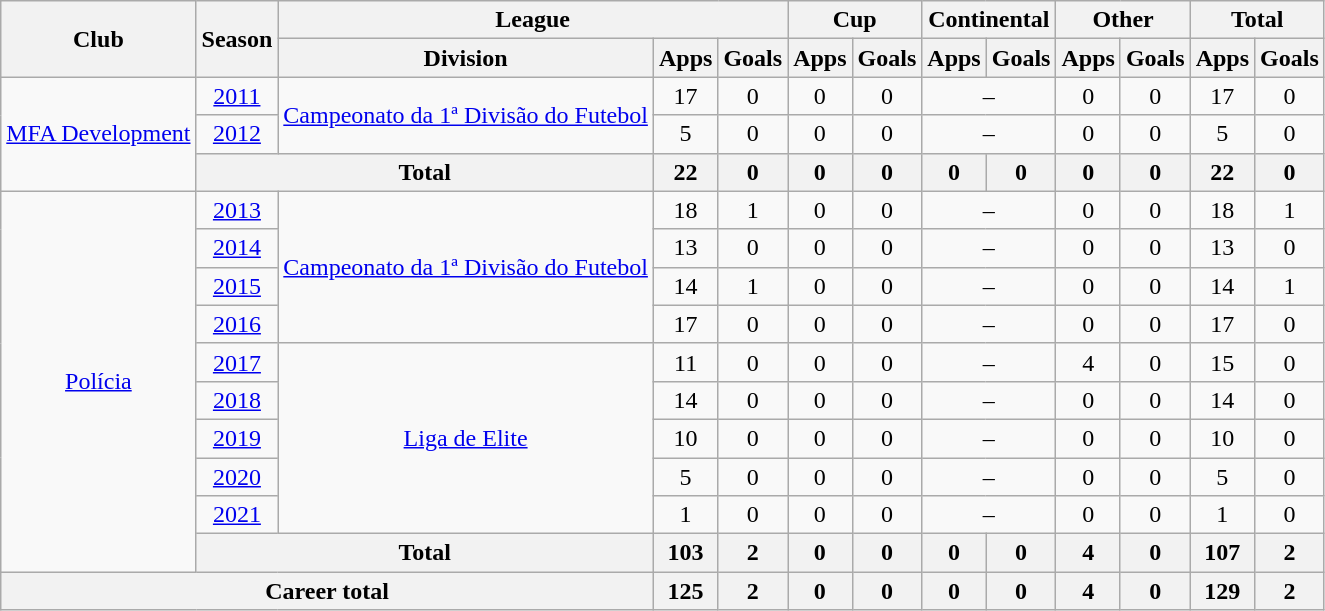<table class="wikitable" style="text-align: center">
<tr>
<th rowspan="2">Club</th>
<th rowspan="2">Season</th>
<th colspan="3">League</th>
<th colspan="2">Cup</th>
<th colspan="2">Continental</th>
<th colspan="2">Other</th>
<th colspan="2">Total</th>
</tr>
<tr>
<th>Division</th>
<th>Apps</th>
<th>Goals</th>
<th>Apps</th>
<th>Goals</th>
<th>Apps</th>
<th>Goals</th>
<th>Apps</th>
<th>Goals</th>
<th>Apps</th>
<th>Goals</th>
</tr>
<tr>
<td rowspan="3"><a href='#'>MFA Development</a></td>
<td><a href='#'>2011</a></td>
<td rowspan="2"><a href='#'>Campeonato da 1ª Divisão do Futebol</a></td>
<td>17</td>
<td>0</td>
<td>0</td>
<td>0</td>
<td colspan="2">–</td>
<td>0</td>
<td>0</td>
<td>17</td>
<td>0</td>
</tr>
<tr>
<td><a href='#'>2012</a></td>
<td>5</td>
<td>0</td>
<td>0</td>
<td>0</td>
<td colspan="2">–</td>
<td>0</td>
<td>0</td>
<td>5</td>
<td>0</td>
</tr>
<tr>
<th colspan="2"><strong>Total</strong></th>
<th>22</th>
<th>0</th>
<th>0</th>
<th>0</th>
<th>0</th>
<th>0</th>
<th>0</th>
<th>0</th>
<th>22</th>
<th>0</th>
</tr>
<tr>
<td rowspan="10"><a href='#'>Polícia</a></td>
<td><a href='#'>2013</a></td>
<td rowspan="4"><a href='#'>Campeonato da 1ª Divisão do Futebol</a></td>
<td>18</td>
<td>1</td>
<td>0</td>
<td>0</td>
<td colspan="2">–</td>
<td>0</td>
<td>0</td>
<td>18</td>
<td>1</td>
</tr>
<tr>
<td><a href='#'>2014</a></td>
<td>13</td>
<td>0</td>
<td>0</td>
<td>0</td>
<td colspan="2">–</td>
<td>0</td>
<td>0</td>
<td>13</td>
<td>0</td>
</tr>
<tr>
<td><a href='#'>2015</a></td>
<td>14</td>
<td>1</td>
<td>0</td>
<td>0</td>
<td colspan="2">–</td>
<td>0</td>
<td>0</td>
<td>14</td>
<td>1</td>
</tr>
<tr>
<td><a href='#'>2016</a></td>
<td>17</td>
<td>0</td>
<td>0</td>
<td>0</td>
<td colspan="2">–</td>
<td>0</td>
<td>0</td>
<td>17</td>
<td>0</td>
</tr>
<tr>
<td><a href='#'>2017</a></td>
<td rowspan="5"><a href='#'>Liga de Elite</a></td>
<td>11</td>
<td>0</td>
<td>0</td>
<td>0</td>
<td colspan="2">–</td>
<td>4</td>
<td>0</td>
<td>15</td>
<td>0</td>
</tr>
<tr>
<td><a href='#'>2018</a></td>
<td>14</td>
<td>0</td>
<td>0</td>
<td>0</td>
<td colspan="2">–</td>
<td>0</td>
<td>0</td>
<td>14</td>
<td>0</td>
</tr>
<tr>
<td><a href='#'>2019</a></td>
<td>10</td>
<td>0</td>
<td>0</td>
<td>0</td>
<td colspan="2">–</td>
<td>0</td>
<td>0</td>
<td>10</td>
<td>0</td>
</tr>
<tr>
<td><a href='#'>2020</a></td>
<td>5</td>
<td>0</td>
<td>0</td>
<td>0</td>
<td colspan="2">–</td>
<td>0</td>
<td>0</td>
<td>5</td>
<td>0</td>
</tr>
<tr>
<td><a href='#'>2021</a></td>
<td>1</td>
<td>0</td>
<td>0</td>
<td>0</td>
<td colspan="2">–</td>
<td>0</td>
<td>0</td>
<td>1</td>
<td>0</td>
</tr>
<tr>
<th colspan="2"><strong>Total</strong></th>
<th>103</th>
<th>2</th>
<th>0</th>
<th>0</th>
<th>0</th>
<th>0</th>
<th>4</th>
<th>0</th>
<th>107</th>
<th>2</th>
</tr>
<tr>
<th colspan="3"><strong>Career total</strong></th>
<th>125</th>
<th>2</th>
<th>0</th>
<th>0</th>
<th>0</th>
<th>0</th>
<th>4</th>
<th>0</th>
<th>129</th>
<th>2</th>
</tr>
</table>
